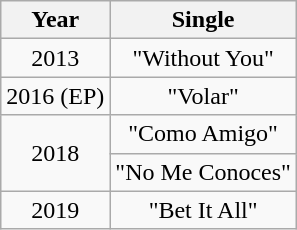<table class="wikitable plainrowheaders" style="text-align:center;">
<tr>
<th>Year</th>
<th>Single</th>
</tr>
<tr>
<td>2013</td>
<td>"Without You"</td>
</tr>
<tr>
<td>2016 (EP)</td>
<td>"Volar"</td>
</tr>
<tr>
<td rowspan=2>2018</td>
<td>"Como Amigo"</td>
</tr>
<tr>
<td>"No Me Conoces"</td>
</tr>
<tr>
<td>2019</td>
<td>"Bet It All"</td>
</tr>
</table>
